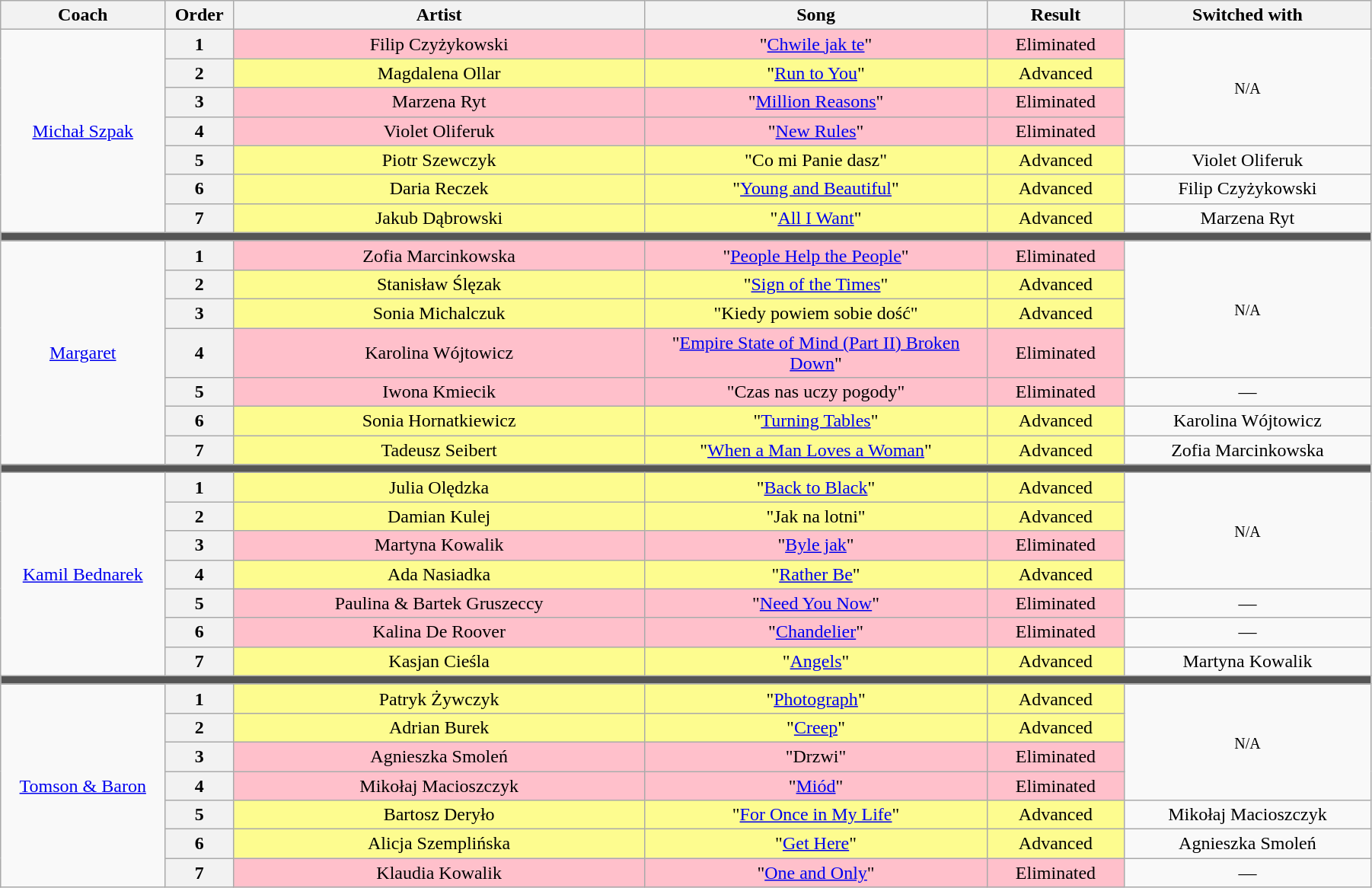<table class="wikitable" style="text-align: center; width:95%;">
<tr>
<th style="width:12%;">Coach</th>
<th style="width:05%;">Order</th>
<th style="width:30%;">Artist</th>
<th style="width:25%;">Song</th>
<th style="width:10%;">Result</th>
<th style="width:18%;">Switched with</th>
</tr>
<tr>
<td rowspan="7"><a href='#'>Michał Szpak</a></td>
<th>1</th>
<td style="background:pink;">Filip Czyżykowski</td>
<td style="background:pink;">"<a href='#'>Chwile jak te</a>"</td>
<td style="background:pink;">Eliminated</td>
<td rowspan="4"><small>N/A</small></td>
</tr>
<tr>
<th>2</th>
<td style="background:#fdfc8f;">Magdalena Ollar</td>
<td style="background:#fdfc8f;">"<a href='#'>Run to You</a>"</td>
<td style="background:#fdfc8f;">Advanced</td>
</tr>
<tr>
<th>3</th>
<td style="background:pink;">Marzena Ryt</td>
<td style="background:pink;">"<a href='#'>Million Reasons</a>"</td>
<td style="background:pink;">Eliminated</td>
</tr>
<tr>
<th>4</th>
<td style="background:pink;">Violet Oliferuk</td>
<td style="background:pink;">"<a href='#'>New Rules</a>"</td>
<td style="background:pink;">Eliminated</td>
</tr>
<tr>
<th>5</th>
<td style="background:#fdfc8f;">Piotr Szewczyk</td>
<td style="background:#fdfc8f;">"Co mi Panie dasz"</td>
<td style="background:#fdfc8f;">Advanced</td>
<td>Violet Oliferuk</td>
</tr>
<tr>
<th>6</th>
<td style="background:#fdfc8f;">Daria Reczek</td>
<td style="background:#fdfc8f;">"<a href='#'>Young and Beautiful</a>"</td>
<td style="background:#fdfc8f;">Advanced</td>
<td>Filip Czyżykowski</td>
</tr>
<tr>
<th>7</th>
<td style="background:#fdfc8f;">Jakub Dąbrowski</td>
<td style="background:#fdfc8f;">"<a href='#'>All I Want</a>"</td>
<td style="background:#fdfc8f;">Advanced</td>
<td>Marzena Ryt</td>
</tr>
<tr>
<td colspan="6" style="background:#555;"></td>
</tr>
<tr>
<td rowspan="7"><a href='#'>Margaret</a></td>
<th>1</th>
<td style="background:pink;">Zofia Marcinkowska</td>
<td style="background:pink;">"<a href='#'>People Help the People</a>"</td>
<td style="background:pink;">Eliminated</td>
<td rowspan="4"><small>N/A</small></td>
</tr>
<tr>
<th>2</th>
<td style="background:#fdfc8f;">Stanisław Ślęzak</td>
<td style="background:#fdfc8f;">"<a href='#'>Sign of the Times</a>"</td>
<td style="background:#fdfc8f;">Advanced</td>
</tr>
<tr>
<th>3</th>
<td style="background:#fdfc8f;">Sonia Michalczuk</td>
<td style="background:#fdfc8f;">"Kiedy powiem sobie dość"</td>
<td style="background:#fdfc8f;">Advanced</td>
</tr>
<tr>
<th>4</th>
<td style="background:pink;">Karolina Wójtowicz</td>
<td style="background:pink;">"<a href='#'>Empire State of Mind (Part II) Broken Down</a>"</td>
<td style="background:pink;">Eliminated</td>
</tr>
<tr>
<th>5</th>
<td style="background:pink;">Iwona Kmiecik</td>
<td style="background:pink;">"Czas nas uczy pogody"</td>
<td style="background:pink;">Eliminated</td>
<td>—</td>
</tr>
<tr>
<th>6</th>
<td style="background:#fdfc8f;">Sonia Hornatkiewicz</td>
<td style="background:#fdfc8f;">"<a href='#'>Turning Tables</a>"</td>
<td style="background:#fdfc8f;">Advanced</td>
<td>Karolina Wójtowicz</td>
</tr>
<tr>
<th>7</th>
<td style="background:#fdfc8f;">Tadeusz Seibert</td>
<td style="background:#fdfc8f;">"<a href='#'>When a Man Loves a Woman</a>"</td>
<td style="background:#fdfc8f;">Advanced</td>
<td>Zofia Marcinkowska</td>
</tr>
<tr>
<td colspan="6" style="background:#555;"></td>
</tr>
<tr>
<td rowspan="7"><a href='#'>Kamil Bednarek</a></td>
<th>1</th>
<td style="background:#fdfc8f;">Julia Olędzka</td>
<td style="background:#fdfc8f;">"<a href='#'>Back to Black</a>"</td>
<td style="background:#fdfc8f;">Advanced</td>
<td rowspan="4"><small>N/A</small></td>
</tr>
<tr>
<th>2</th>
<td style="background:#fdfc8f;">Damian Kulej</td>
<td style="background:#fdfc8f;">"Jak na lotni"</td>
<td style="background:#fdfc8f;">Advanced</td>
</tr>
<tr>
<th>3</th>
<td style="background:pink;">Martyna Kowalik</td>
<td style="background:pink;">"<a href='#'>Byle jak</a>"</td>
<td style="background:pink;">Eliminated</td>
</tr>
<tr>
<th>4</th>
<td style="background:#fdfc8f;">Ada Nasiadka</td>
<td style="background:#fdfc8f;">"<a href='#'>Rather Be</a>"</td>
<td style="background:#fdfc8f;">Advanced</td>
</tr>
<tr>
<th>5</th>
<td style="background:pink;">Paulina & Bartek Gruszeccy</td>
<td style="background:pink;">"<a href='#'>Need You Now</a>"</td>
<td style="background:pink;">Eliminated</td>
<td>—</td>
</tr>
<tr>
<th>6</th>
<td style="background:pink;">Kalina De Roover</td>
<td style="background:pink;">"<a href='#'>Chandelier</a>"</td>
<td style="background:pink;">Eliminated</td>
<td>—</td>
</tr>
<tr>
<th>7</th>
<td style="background:#fdfc8f;">Kasjan Cieśla</td>
<td style="background:#fdfc8f;">"<a href='#'>Angels</a>"</td>
<td style="background:#fdfc8f;">Advanced</td>
<td>Martyna Kowalik</td>
</tr>
<tr>
<td colspan="6" style="background:#555;"></td>
</tr>
<tr>
<td rowspan="7"><a href='#'>Tomson & Baron</a></td>
<th>1</th>
<td style="background:#fdfc8f;">Patryk Żywczyk</td>
<td style="background:#fdfc8f;">"<a href='#'>Photograph</a>"</td>
<td style="background:#fdfc8f;">Advanced</td>
<td rowspan="4"><small>N/A</small></td>
</tr>
<tr>
<th>2</th>
<td style="background:#fdfc8f;">Adrian Burek</td>
<td style="background:#fdfc8f;">"<a href='#'>Creep</a>"</td>
<td style="background:#fdfc8f;">Advanced</td>
</tr>
<tr>
<th>3</th>
<td style="background:pink;">Agnieszka Smoleń</td>
<td style="background:pink;">"Drzwi"</td>
<td style="background:pink;">Eliminated</td>
</tr>
<tr>
<th>4</th>
<td style="background:pink;">Mikołaj Macioszczyk</td>
<td style="background:pink;">"<a href='#'>Miód</a>"</td>
<td style="background:pink;">Eliminated</td>
</tr>
<tr>
<th>5</th>
<td style="background:#fdfc8f;">Bartosz Deryło</td>
<td style="background:#fdfc8f;">"<a href='#'>For Once in My Life</a>"</td>
<td style="background:#fdfc8f;">Advanced</td>
<td>Mikołaj Macioszczyk</td>
</tr>
<tr>
<th>6</th>
<td style="background:#fdfc8f;">Alicja Szemplińska</td>
<td style="background:#fdfc8f;">"<a href='#'>Get Here</a>"</td>
<td style="background:#fdfc8f;">Advanced</td>
<td>Agnieszka Smoleń</td>
</tr>
<tr>
<th>7</th>
<td style="background:pink;">Klaudia Kowalik</td>
<td style="background:pink;">"<a href='#'>One and Only</a>"</td>
<td style="background:pink;">Eliminated</td>
<td>—</td>
</tr>
</table>
